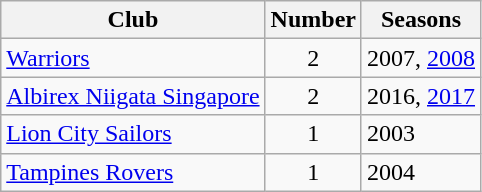<table class="wikitable sortable">
<tr>
<th>Club</th>
<th>Number</th>
<th>Seasons</th>
</tr>
<tr>
<td><a href='#'>Warriors</a></td>
<td style="text-align:center">2</td>
<td>2007, <a href='#'>2008</a></td>
</tr>
<tr>
<td><a href='#'>Albirex Niigata Singapore</a></td>
<td style="text-align:center">2</td>
<td>2016, <a href='#'>2017</a></td>
</tr>
<tr>
<td><a href='#'>Lion City Sailors</a></td>
<td style="text-align:center">1</td>
<td>2003</td>
</tr>
<tr>
<td><a href='#'>Tampines Rovers</a></td>
<td style="text-align:center">1</td>
<td>2004</td>
</tr>
</table>
